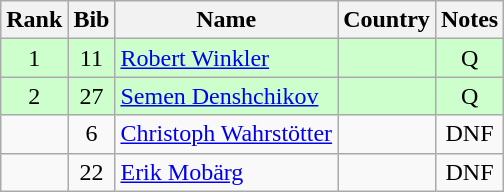<table class="wikitable" style="text-align:center;">
<tr>
<th>Rank</th>
<th>Bib</th>
<th>Name</th>
<th>Country</th>
<th>Notes</th>
</tr>
<tr bgcolor=ccffcc>
<td>1</td>
<td>11</td>
<td align=left><a href='#'>Robert Winkler</a></td>
<td align="left"></td>
<td>Q</td>
</tr>
<tr bgcolor=ccffcc>
<td>2</td>
<td>27</td>
<td align=left><a href='#'>Semen Denshchikov</a></td>
<td align="left"></td>
<td>Q</td>
</tr>
<tr>
<td></td>
<td>6</td>
<td align=left><a href='#'>Christoph Wahrstötter</a></td>
<td align="left"></td>
<td>DNF</td>
</tr>
<tr>
<td></td>
<td>22</td>
<td align=left><a href='#'>Erik Mobärg</a></td>
<td align="left"></td>
<td>DNF</td>
</tr>
</table>
